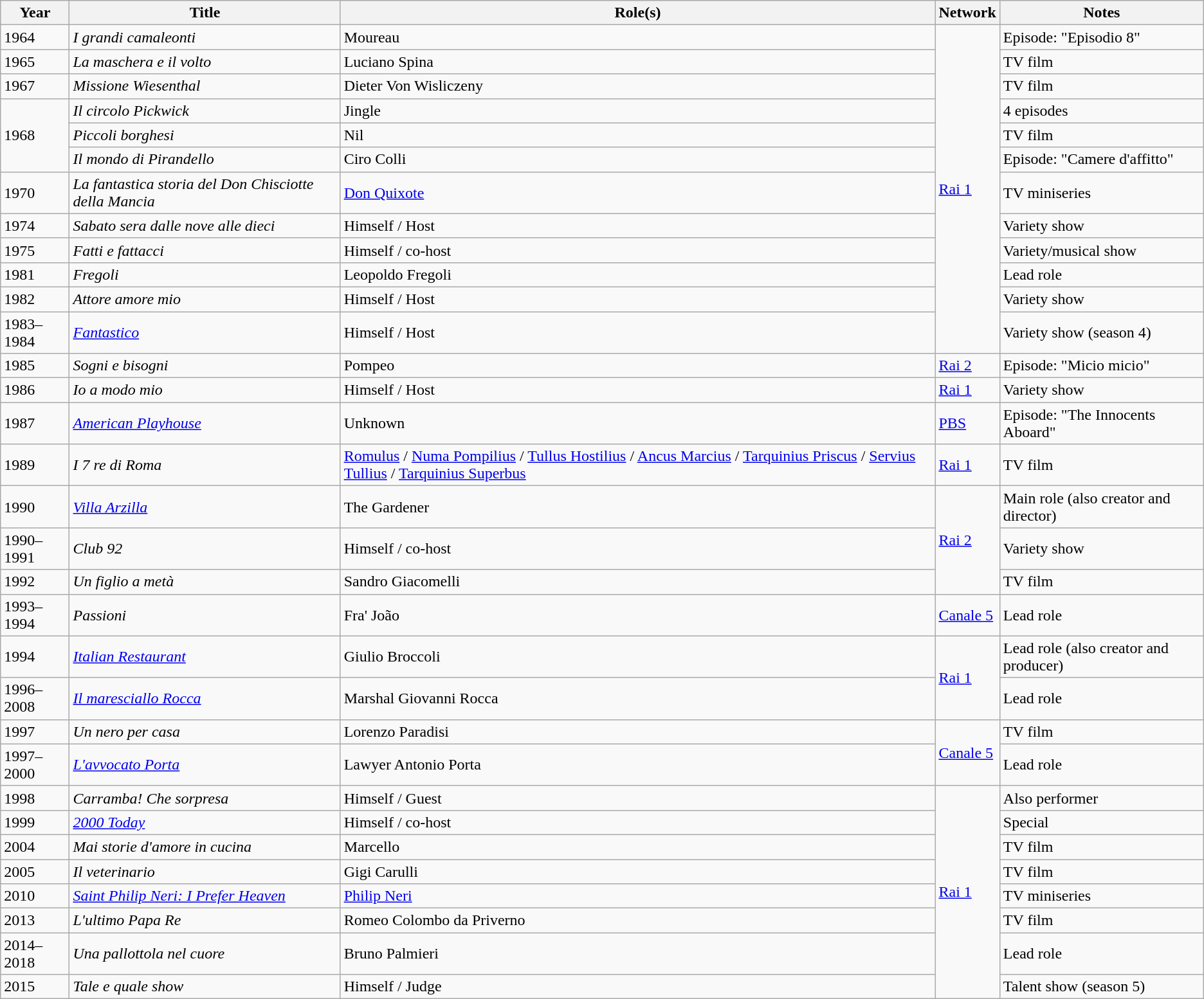<table class="wikitable plainrowheaders sortable">
<tr>
<th scope="col">Year</th>
<th scope="col">Title</th>
<th scope="col">Role(s)</th>
<th scope="col">Network</th>
<th scope="col" class="unsortable">Notes</th>
</tr>
<tr>
<td>1964</td>
<td><em>I grandi camaleonti</em></td>
<td>Moureau</td>
<td rowspan="12"><a href='#'>Rai 1</a></td>
<td>Episode: "Episodio 8"</td>
</tr>
<tr>
<td>1965</td>
<td><em>La maschera e il volto</em></td>
<td>Luciano Spina</td>
<td>TV film</td>
</tr>
<tr>
<td>1967</td>
<td><em>Missione Wiesenthal</em></td>
<td>Dieter Von Wisliczeny</td>
<td>TV film</td>
</tr>
<tr>
<td rowspan="3">1968</td>
<td><em>Il circolo Pickwick</em></td>
<td>Jingle</td>
<td>4 episodes</td>
</tr>
<tr>
<td><em>Piccoli borghesi</em></td>
<td>Nil</td>
<td>TV film</td>
</tr>
<tr>
<td><em>Il mondo di Pirandello</em></td>
<td>Ciro Colli</td>
<td>Episode: "Camere d'affitto"</td>
</tr>
<tr>
<td>1970</td>
<td><em>La fantastica storia del Don Chisciotte della Mancia</em></td>
<td><a href='#'>Don Quixote</a></td>
<td>TV miniseries</td>
</tr>
<tr>
<td>1974</td>
<td><em>Sabato sera dalle nove alle dieci</em></td>
<td>Himself / Host</td>
<td>Variety show</td>
</tr>
<tr>
<td>1975</td>
<td><em>Fatti e fattacci</em></td>
<td>Himself / co-host</td>
<td>Variety/musical show</td>
</tr>
<tr>
<td>1981</td>
<td><em>Fregoli</em></td>
<td>Leopoldo Fregoli</td>
<td>Lead role</td>
</tr>
<tr>
<td>1982</td>
<td><em>Attore amore mio</em></td>
<td>Himself / Host</td>
<td>Variety show</td>
</tr>
<tr>
<td>1983–1984</td>
<td><em><a href='#'>Fantastico</a></em></td>
<td>Himself / Host</td>
<td>Variety show (season 4)</td>
</tr>
<tr>
<td>1985</td>
<td><em>Sogni e bisogni</em></td>
<td>Pompeo</td>
<td><a href='#'>Rai 2</a></td>
<td>Episode: "Micio micio"</td>
</tr>
<tr>
<td>1986</td>
<td><em>Io a modo mio</em></td>
<td>Himself / Host</td>
<td><a href='#'>Rai 1</a></td>
<td>Variety show</td>
</tr>
<tr>
<td>1987</td>
<td><em><a href='#'>American Playhouse</a></em></td>
<td>Unknown</td>
<td><a href='#'>PBS</a></td>
<td>Episode: "The Innocents Aboard"</td>
</tr>
<tr>
<td>1989</td>
<td><em>I 7 re di Roma</em></td>
<td><a href='#'>Romulus</a> / <a href='#'>Numa Pompilius</a> / <a href='#'>Tullus Hostilius</a> / <a href='#'>Ancus Marcius</a> / <a href='#'>Tarquinius Priscus</a> / <a href='#'>Servius Tullius</a> / <a href='#'>Tarquinius Superbus</a></td>
<td><a href='#'>Rai 1</a></td>
<td>TV film</td>
</tr>
<tr>
<td>1990</td>
<td><em><a href='#'>Villa Arzilla</a></em></td>
<td>The Gardener</td>
<td rowspan="3"><a href='#'>Rai 2</a></td>
<td>Main role (also creator and director)</td>
</tr>
<tr>
<td>1990–1991</td>
<td><em>Club 92</em></td>
<td>Himself / co-host</td>
<td>Variety show</td>
</tr>
<tr>
<td>1992</td>
<td><em>Un figlio a metà</em></td>
<td>Sandro Giacomelli</td>
<td>TV film</td>
</tr>
<tr>
<td>1993–1994</td>
<td><em>Passioni</em></td>
<td>Fra' João</td>
<td><a href='#'>Canale 5</a></td>
<td>Lead role</td>
</tr>
<tr>
<td>1994</td>
<td><em><a href='#'>Italian Restaurant</a></em></td>
<td>Giulio Broccoli</td>
<td rowspan="2"><a href='#'>Rai 1</a></td>
<td>Lead role (also creator and producer)</td>
</tr>
<tr>
<td>1996–2008</td>
<td><em><a href='#'>Il maresciallo Rocca</a></em></td>
<td>Marshal Giovanni Rocca</td>
<td>Lead role</td>
</tr>
<tr>
<td>1997</td>
<td><em>Un nero per casa</em></td>
<td>Lorenzo Paradisi</td>
<td rowspan="2"><a href='#'>Canale 5</a></td>
<td>TV film</td>
</tr>
<tr>
<td>1997–2000</td>
<td><em><a href='#'>L'avvocato Porta</a></em></td>
<td>Lawyer Antonio Porta</td>
<td>Lead role</td>
</tr>
<tr>
<td>1998</td>
<td><em>Carramba! Che sorpresa</em></td>
<td>Himself / Guest</td>
<td rowspan="8"><a href='#'>Rai 1</a></td>
<td>Also performer</td>
</tr>
<tr>
<td>1999</td>
<td><em><a href='#'>2000 Today</a></em></td>
<td>Himself / co-host</td>
<td>Special</td>
</tr>
<tr>
<td>2004</td>
<td><em>Mai storie d'amore in cucina</em></td>
<td>Marcello</td>
<td>TV film</td>
</tr>
<tr>
<td>2005</td>
<td><em>Il veterinario</em></td>
<td>Gigi Carulli</td>
<td>TV film</td>
</tr>
<tr>
<td>2010</td>
<td><em><a href='#'>Saint Philip Neri: I Prefer Heaven</a></em></td>
<td><a href='#'>Philip Neri</a></td>
<td>TV miniseries</td>
</tr>
<tr>
<td>2013</td>
<td><em>L'ultimo Papa Re</em></td>
<td>Romeo Colombo da Priverno</td>
<td>TV film</td>
</tr>
<tr>
<td>2014–2018</td>
<td><em>Una pallottola nel cuore</em></td>
<td>Bruno Palmieri</td>
<td>Lead role</td>
</tr>
<tr>
<td>2015</td>
<td><em>Tale e quale show</em></td>
<td>Himself / Judge</td>
<td>Talent show (season 5)</td>
</tr>
</table>
